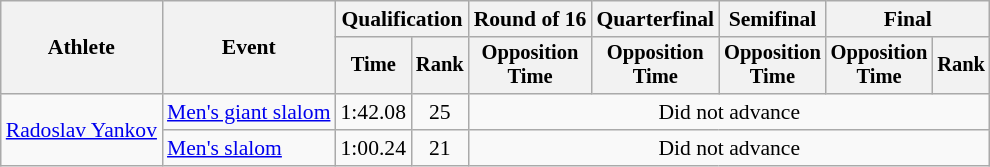<table class="wikitable" style="font-size:90%">
<tr>
<th rowspan="2">Athlete</th>
<th rowspan="2">Event</th>
<th colspan="2">Qualification</th>
<th>Round of 16</th>
<th>Quarterfinal</th>
<th>Semifinal</th>
<th colspan=2>Final</th>
</tr>
<tr style="font-size:95%">
<th>Time</th>
<th>Rank</th>
<th>Opposition<br>Time</th>
<th>Opposition<br>Time</th>
<th>Opposition<br>Time</th>
<th>Opposition<br>Time</th>
<th>Rank</th>
</tr>
<tr align=center>
<td align=left rowspan=2><a href='#'>Radoslav Yankov</a></td>
<td align=left><a href='#'>Men's giant slalom</a></td>
<td>1:42.08</td>
<td>25</td>
<td colspan=5>Did not advance</td>
</tr>
<tr align=center>
<td align=left><a href='#'>Men's slalom</a></td>
<td>1:00.24</td>
<td>21</td>
<td colspan=5>Did not advance</td>
</tr>
</table>
